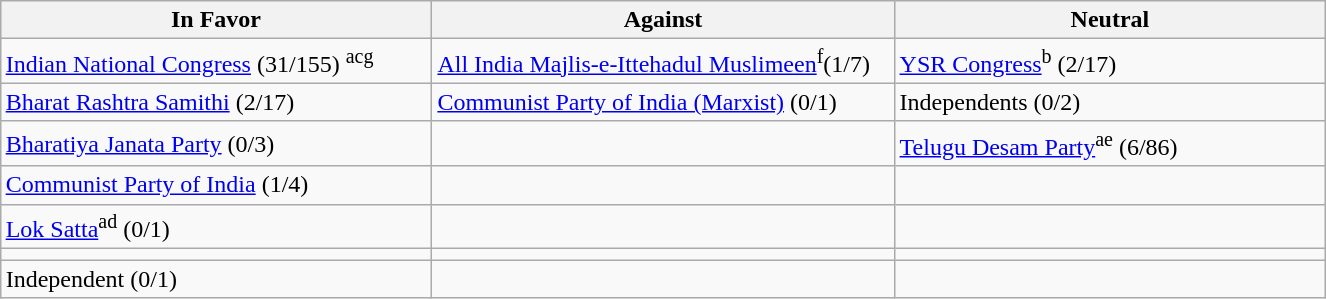<table class="wikitable" style="margin: 1em auto 1em auto; width: 70%">
<tr>
<th style="width:100px;">In Favor</th>
<th style="width:100px;">Against</th>
<th style="width:100px;">Neutral</th>
</tr>
<tr>
<td><a href='#'>Indian National Congress</a> (31/155) <sup>acg</sup></td>
<td><a href='#'>All India Majlis-e-Ittehadul Muslimeen</a><sup>f</sup>(1/7)</td>
<td><a href='#'>YSR Congress</a><sup>b</sup> (2/17)</td>
</tr>
<tr>
<td><a href='#'>Bharat Rashtra Samithi</a> (2/17)</td>
<td><a href='#'>Communist Party of India (Marxist)</a> (0/1)</td>
<td>Independents (0/2)</td>
</tr>
<tr>
<td><a href='#'>Bharatiya Janata Party</a> (0/3)</td>
<td></td>
<td><a href='#'>Telugu Desam Party</a><sup>ae</sup> (6/86)</td>
</tr>
<tr>
<td><a href='#'>Communist Party of India</a> (1/4)</td>
<td></td>
<td></td>
</tr>
<tr>
<td><a href='#'>Lok Satta</a><sup>ad</sup> (0/1)</td>
<td></td>
<td></td>
</tr>
<tr>
<td></td>
<td></td>
<td></td>
</tr>
<tr>
<td>Independent (0/1)</td>
<td></td>
<td></td>
</tr>
</table>
